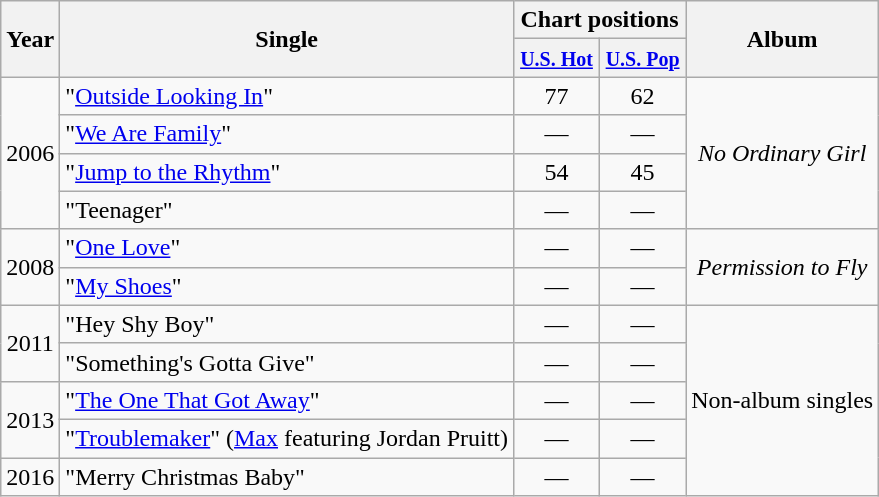<table class="wikitable">
<tr>
<th rowspan="2">Year</th>
<th rowspan="2">Single</th>
<th colspan="2">Chart positions</th>
<th rowspan="2">Album</th>
</tr>
<tr>
<th width="50"><small><a href='#'>U.S. Hot</a></small></th>
<th width="50"><small><a href='#'>U.S. Pop</a></small></th>
</tr>
<tr>
<td align="center" rowspan="4">2006</td>
<td>"<a href='#'>Outside Looking In</a>"</td>
<td align="center">77</td>
<td align="center">62</td>
<td align="center" rowspan="4"><em>No Ordinary Girl</em></td>
</tr>
<tr>
<td>"<a href='#'>We Are Family</a>"</td>
<td align="center">—</td>
<td align="center">—</td>
</tr>
<tr>
<td>"<a href='#'>Jump to the Rhythm</a>"</td>
<td align="center">54</td>
<td align="center">45</td>
</tr>
<tr>
<td>"Teenager"</td>
<td align="center">—</td>
<td align="center">—</td>
</tr>
<tr>
<td align="center" rowspan="2">2008</td>
<td>"<a href='#'>One Love</a>"</td>
<td align="center">—</td>
<td align="center">—</td>
<td align="center" rowspan="2"><em>Permission to Fly</em></td>
</tr>
<tr>
<td>"<a href='#'>My Shoes</a>"</td>
<td align="center">—</td>
<td align="center">—</td>
</tr>
<tr>
<td align="center" rowspan="2">2011</td>
<td>"Hey Shy Boy"</td>
<td align="center">—</td>
<td align="center">—</td>
<td align="center" rowspan="5">Non-album singles</td>
</tr>
<tr>
<td>"Something's Gotta Give"</td>
<td align="center">—</td>
<td align="center">—</td>
</tr>
<tr>
<td align="center" rowspan="2">2013</td>
<td>"<a href='#'>The One That Got Away</a>"</td>
<td align="center">—</td>
<td align="center">—</td>
</tr>
<tr>
<td>"<a href='#'>Troublemaker</a>" (<a href='#'>Max</a> featuring Jordan Pruitt)</td>
<td align="center">—</td>
<td align="center">—</td>
</tr>
<tr>
<td>2016</td>
<td>"Merry Christmas Baby"</td>
<td align="center">—</td>
<td align="center">—</td>
</tr>
</table>
